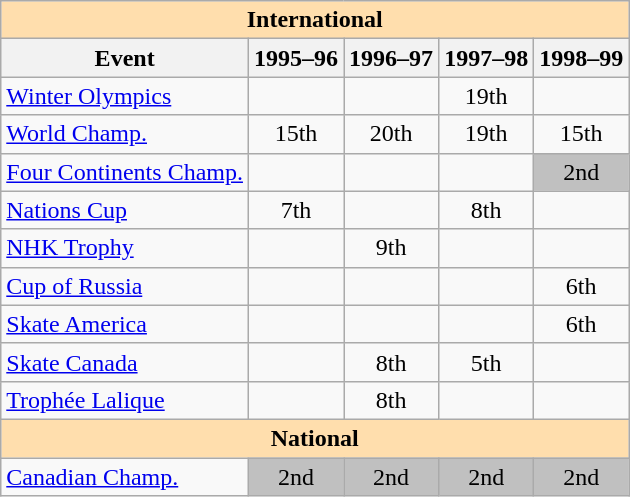<table class="wikitable" style="text-align:center">
<tr>
<th style="background-color: #ffdead; " colspan=5 align=center>International</th>
</tr>
<tr>
<th>Event</th>
<th>1995–96</th>
<th>1996–97</th>
<th>1997–98</th>
<th>1998–99</th>
</tr>
<tr>
<td align=left><a href='#'>Winter Olympics</a></td>
<td></td>
<td></td>
<td>19th</td>
<td></td>
</tr>
<tr>
<td align=left><a href='#'>World Champ.</a></td>
<td>15th</td>
<td>20th</td>
<td>19th</td>
<td>15th</td>
</tr>
<tr>
<td align=left><a href='#'>Four Continents Champ.</a></td>
<td></td>
<td></td>
<td></td>
<td bgcolor=silver>2nd</td>
</tr>
<tr>
<td align=left> <a href='#'>Nations Cup</a></td>
<td>7th</td>
<td></td>
<td>8th</td>
<td></td>
</tr>
<tr>
<td align=left> <a href='#'>NHK Trophy</a></td>
<td></td>
<td>9th</td>
<td></td>
<td></td>
</tr>
<tr>
<td align=left> <a href='#'>Cup of Russia</a></td>
<td></td>
<td></td>
<td></td>
<td>6th</td>
</tr>
<tr>
<td align=left>  <a href='#'>Skate America</a></td>
<td></td>
<td></td>
<td></td>
<td>6th</td>
</tr>
<tr>
<td align=left> <a href='#'>Skate Canada</a></td>
<td></td>
<td>8th</td>
<td>5th</td>
<td></td>
</tr>
<tr>
<td align=left> <a href='#'>Trophée Lalique</a></td>
<td></td>
<td>8th</td>
<td></td>
<td></td>
</tr>
<tr>
<th style="background-color: #ffdead; " colspan=5 align=center>National</th>
</tr>
<tr>
<td align=left><a href='#'>Canadian Champ.</a></td>
<td bgcolor=silver>2nd</td>
<td bgcolor=silver>2nd</td>
<td bgcolor=silver>2nd</td>
<td bgcolor=silver>2nd</td>
</tr>
</table>
